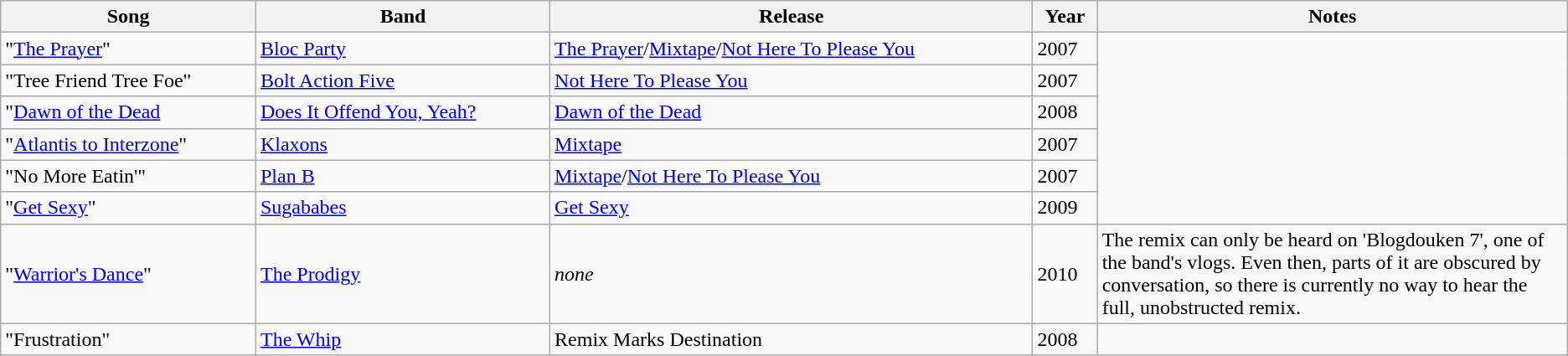<table class="wikitable sortable">
<tr>
<th>Song</th>
<th>Band</th>
<th>Release</th>
<th>Year</th>
<th width=30%>Notes</th>
</tr>
<tr>
<td>"<a href='#'>The Prayer</a>"</td>
<td><a href='#'>Bloc Party</a></td>
<td><a href='#'>The Prayer</a>/<a href='#'>Mixtape</a>/<a href='#'>Not Here To Please You</a></td>
<td>2007</td>
</tr>
<tr>
<td>"Tree Friend Tree Foe"</td>
<td><a href='#'>Bolt Action Five</a></td>
<td><a href='#'>Not Here To Please You</a></td>
<td>2007</td>
</tr>
<tr>
<td>"<a href='#'>Dawn of the Dead</a></td>
<td><a href='#'>Does It Offend You, Yeah?</a></td>
<td><a href='#'>Dawn of the Dead</a></td>
<td>2008</td>
</tr>
<tr>
<td>"<a href='#'>Atlantis to Interzone</a>"</td>
<td><a href='#'>Klaxons</a></td>
<td><a href='#'>Mixtape</a></td>
<td>2007</td>
</tr>
<tr>
<td>"No More Eatin'"</td>
<td><a href='#'>Plan B</a></td>
<td><a href='#'>Mixtape</a>/<a href='#'>Not Here To Please You</a></td>
<td>2007</td>
</tr>
<tr>
<td>"<a href='#'>Get Sexy</a>"</td>
<td><a href='#'>Sugababes</a></td>
<td><a href='#'>Get Sexy</a></td>
<td>2009</td>
</tr>
<tr>
<td>"<a href='#'>Warrior's Dance</a>"</td>
<td><a href='#'>The Prodigy</a></td>
<td><em>none</em></td>
<td>2010</td>
<td>The remix can only be heard on 'Blogdouken 7', one of the band's vlogs. Even then, parts of it are obscured by conversation, so there is currently no way to hear the full, unobstructed remix.</td>
</tr>
<tr>
<td>"Frustration"</td>
<td><a href='#'>The Whip</a></td>
<td>Remix Marks Destination</td>
<td>2008</td>
</tr>
</table>
